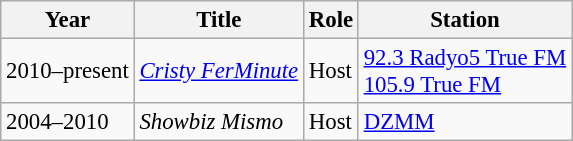<table class="wikitable" style="font-size: 95%;">
<tr>
<th>Year</th>
<th>Title</th>
<th>Role</th>
<th>Station</th>
</tr>
<tr>
<td>2010–present</td>
<td><em><a href='#'>Cristy FerMinute</a></em></td>
<td>Host</td>
<td><a href='#'>92.3 Radyo5 True FM</a><br><a href='#'>105.9 True FM</a></td>
</tr>
<tr>
<td>2004–2010</td>
<td><em>Showbiz Mismo</em></td>
<td>Host</td>
<td><a href='#'>DZMM</a></td>
</tr>
</table>
